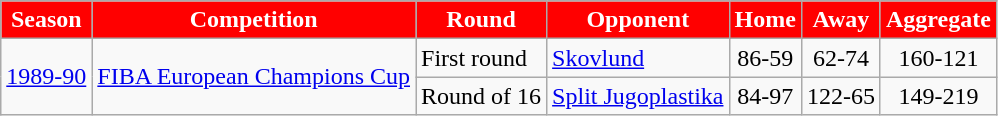<table class="wikitable">
<tr>
<th style="background:red; color:white;" scope="col">Season</th>
<th style="background:red; color:white;" scope="col">Competition</th>
<th style="background:red; color:white;" scope="col">Round</th>
<th style="background:red; color:white;" scope="col">Opponent</th>
<th style="background:red; color:white;" scope="col">Home</th>
<th style="background:red; color:white;" scope="col">Away</th>
<th style="background:red; color:white;" scope="col">Aggregate</th>
</tr>
<tr>
<td rowspan=2><a href='#'>1989-90</a></td>
<td rowspan=2><a href='#'>FIBA European Champions Cup</a></td>
<td>First round</td>
<td> <a href='#'>Skovlund</a></td>
<td align="center">86-59</td>
<td align="center">62-74 </td>
<td align="center">160-121</td>
</tr>
<tr>
<td>Round of 16</td>
<td> <a href='#'>Split Jugoplastika</a></td>
<td align="center">84-97 </td>
<td align="center">122-65 </td>
<td align="center">149-219</td>
</tr>
</table>
